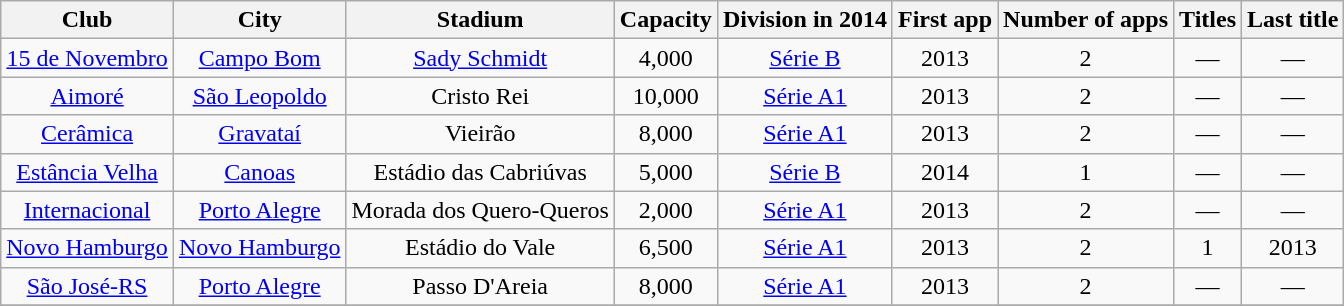<table class="wikitable sortable" style="text-align:center">
<tr>
<th>Club</th>
<th>City</th>
<th>Stadium</th>
<th>Capacity</th>
<th>Division in 2014</th>
<th>First app</th>
<th>Number of apps</th>
<th>Titles</th>
<th>Last title</th>
</tr>
<tr>
<td><a href='#'>15 de Novembro</a></td>
<td><a href='#'>Campo Bom</a></td>
<td><a href='#'>Sady Schmidt</a></td>
<td>4,000</td>
<td><a href='#'>Série B</a></td>
<td>2013</td>
<td>2</td>
<td>—</td>
<td>—</td>
</tr>
<tr>
<td><a href='#'>Aimoré</a></td>
<td><a href='#'>São Leopoldo</a></td>
<td>Cristo Rei</td>
<td>10,000</td>
<td><a href='#'>Série A1</a></td>
<td>2013</td>
<td>2</td>
<td>—</td>
<td>—</td>
</tr>
<tr>
<td><a href='#'>Cerâmica</a></td>
<td><a href='#'>Gravataí</a></td>
<td>Vieirão</td>
<td>8,000</td>
<td><a href='#'>Série A1</a></td>
<td>2013</td>
<td>2</td>
<td>—</td>
<td>—</td>
</tr>
<tr>
<td><a href='#'>Estância Velha</a></td>
<td><a href='#'>Canoas</a></td>
<td>Estádio das Cabriúvas</td>
<td>5,000</td>
<td><a href='#'>Série B</a></td>
<td>2014</td>
<td>1</td>
<td>—</td>
<td>—</td>
</tr>
<tr>
<td><a href='#'>Internacional</a></td>
<td><a href='#'>Porto Alegre</a></td>
<td>Morada dos Quero-Queros</td>
<td>2,000</td>
<td><a href='#'>Série A1</a></td>
<td>2013</td>
<td>2</td>
<td>—</td>
<td>—</td>
</tr>
<tr>
<td><a href='#'>Novo Hamburgo</a></td>
<td><a href='#'>Novo Hamburgo</a></td>
<td>Estádio do Vale</td>
<td>6,500</td>
<td><a href='#'>Série A1</a></td>
<td>2013</td>
<td>2</td>
<td>1</td>
<td>2013</td>
</tr>
<tr>
<td><a href='#'>São José-RS</a></td>
<td><a href='#'>Porto Alegre</a></td>
<td>Passo D'Areia</td>
<td>8,000</td>
<td><a href='#'>Série A1</a></td>
<td>2013</td>
<td>2</td>
<td>—</td>
<td>—</td>
</tr>
<tr>
</tr>
</table>
